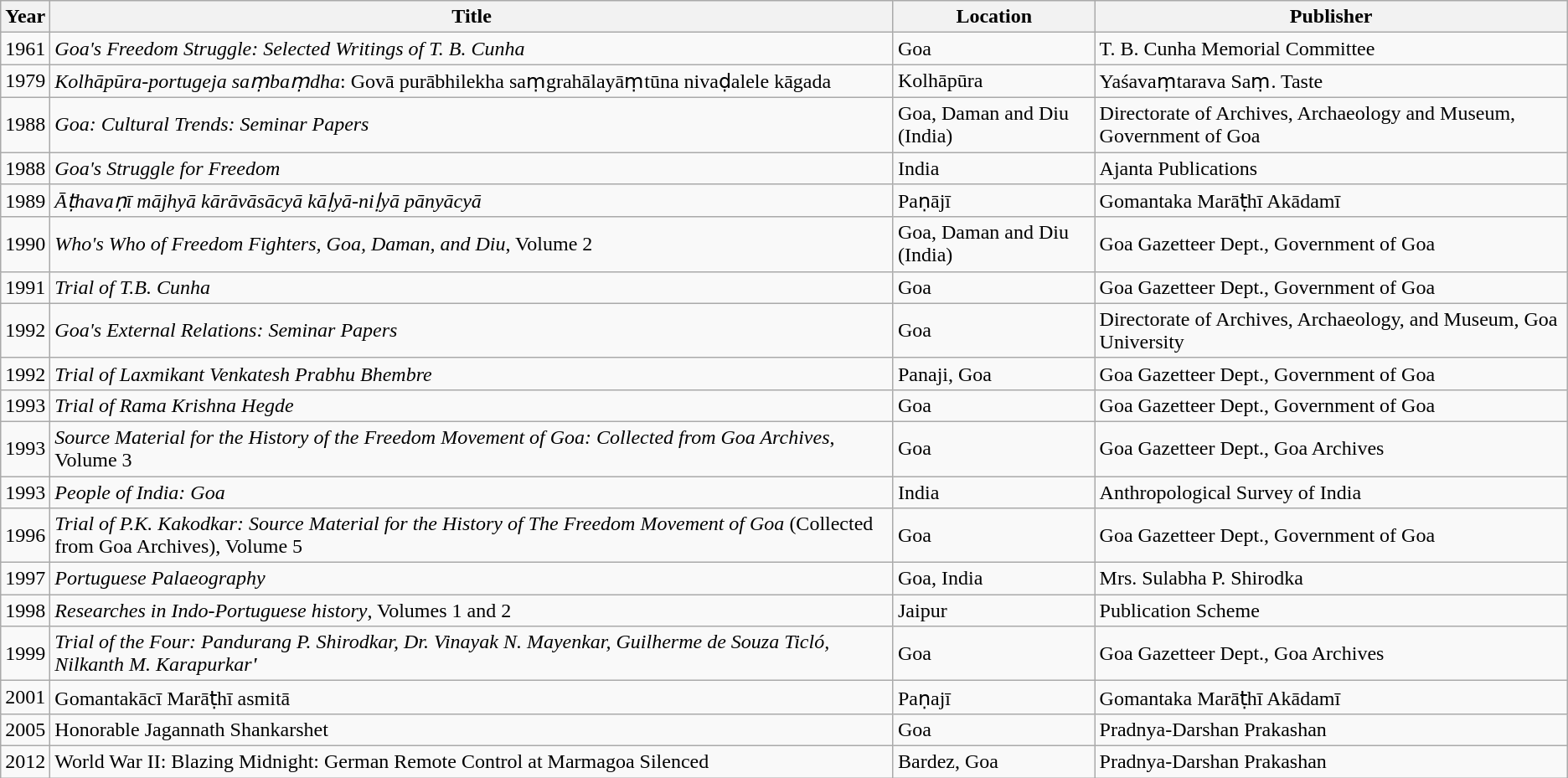<table class="wikitable sortable">
<tr>
<th>Year</th>
<th>Title</th>
<th>Location</th>
<th>Publisher</th>
</tr>
<tr>
<td>1961</td>
<td><em>Goa's Freedom Struggle: Selected Writings of T. B. Cunha</em></td>
<td>Goa</td>
<td>T. B. Cunha Memorial Committee</td>
</tr>
<tr>
<td>1979</td>
<td><em>Kolhāpūra-portugeja saṃbaṃdha</em>: Govā purābhilekha saṃgrahālayāṃtūna nivaḍalele kāgada</td>
<td>Kolhāpūra</td>
<td>Yaśavaṃtarava Saṃ. Taste</td>
</tr>
<tr>
<td>1988</td>
<td><em>Goa: Cultural Trends: Seminar Papers</em></td>
<td>Goa, Daman and Diu (India)</td>
<td>Directorate of Archives, Archaeology and Museum, Government of Goa</td>
</tr>
<tr>
<td>1988</td>
<td><em>Goa's Struggle for Freedom</em></td>
<td>India</td>
<td>Ajanta Publications</td>
</tr>
<tr>
<td>1989</td>
<td><em>Āṭhavaṇī mājhyā kārāvāsācyā kāḷyā-niḷyā pānyācyā</em></td>
<td>Paṇājī</td>
<td>Gomantaka Marāṭhī Akādamī</td>
</tr>
<tr>
<td>1990</td>
<td><em>Who's Who of Freedom Fighters, Goa, Daman, and Diu</em>, Volume 2</td>
<td>Goa, Daman and Diu (India)</td>
<td>Goa Gazetteer Dept., Government of Goa</td>
</tr>
<tr>
<td>1991</td>
<td><em>Trial of T.B. Cunha</em></td>
<td>Goa</td>
<td>Goa Gazetteer Dept., Government of Goa</td>
</tr>
<tr>
<td>1992</td>
<td><em>Goa's External Relations: Seminar Papers</em></td>
<td>Goa</td>
<td>Directorate of Archives, Archaeology, and Museum, Goa University</td>
</tr>
<tr>
<td>1992</td>
<td><em>Trial of Laxmikant Venkatesh Prabhu Bhembre</em></td>
<td>Panaji, Goa</td>
<td>Goa Gazetteer Dept., Government of Goa</td>
</tr>
<tr>
<td>1993</td>
<td><em>Trial of Rama Krishna Hegde</em></td>
<td>Goa</td>
<td>Goa Gazetteer Dept., Government of Goa</td>
</tr>
<tr>
<td>1993</td>
<td><em>Source Material for the History of the Freedom Movement of Goa: Collected from Goa Archives</em>, Volume 3</td>
<td>Goa</td>
<td>Goa Gazetteer Dept., Goa Archives</td>
</tr>
<tr>
<td>1993</td>
<td><em>People of India: Goa</em></td>
<td>India</td>
<td>Anthropological Survey of India</td>
</tr>
<tr>
<td>1996</td>
<td><em>Trial of P.K. Kakodkar: Source Material for the History of The Freedom Movement of Goa</em> (Collected from Goa Archives), Volume 5</td>
<td>Goa</td>
<td>Goa Gazetteer Dept., Government of Goa</td>
</tr>
<tr>
<td>1997</td>
<td><em>Portuguese Palaeography</em></td>
<td>Goa, India</td>
<td>Mrs. Sulabha P. Shirodka</td>
</tr>
<tr>
<td>1998</td>
<td><em>Researches in Indo-Portuguese history</em>, Volumes 1 and 2</td>
<td>Jaipur</td>
<td>Publication Scheme</td>
</tr>
<tr>
<td>1999</td>
<td><em>Trial of the Four: Pandurang P. Shirodkar, Dr. Vinayak N. Mayenkar, Guilherme de Souza Ticló, Nilkanth M. Karapurkar<strong>'</td>
<td>Goa</td>
<td>Goa Gazetteer Dept., Goa Archives</td>
</tr>
<tr>
<td>2001</td>
<td></em>Gomantakācī Marāṭhī asmitā<em></td>
<td>Paṇajī</td>
<td>Gomantaka Marāṭhī Akādamī</td>
</tr>
<tr>
<td>2005</td>
<td></em>Honorable Jagannath Shankarshet<em></td>
<td>Goa</td>
<td>Pradnya-Darshan Prakashan</td>
</tr>
<tr>
<td>2012</td>
<td></em>World War II: Blazing Midnight: German Remote Control at Marmagoa Silenced<em></td>
<td>Bardez, Goa</td>
<td>Pradnya-Darshan Prakashan</td>
</tr>
</table>
